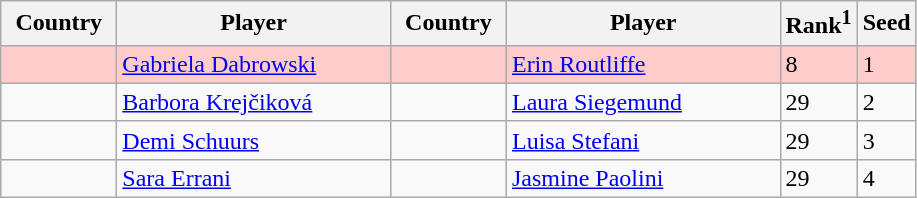<table class="sortable wikitable">
<tr>
<th width="70">Country</th>
<th width="175">Player</th>
<th width="70">Country</th>
<th width="175">Player</th>
<th>Rank<sup>1</sup></th>
<th>Seed</th>
</tr>
<tr style="background:#fcc;">
<td></td>
<td><a href='#'>Gabriela Dabrowski</a></td>
<td></td>
<td><a href='#'>Erin Routliffe</a></td>
<td>8</td>
<td>1</td>
</tr>
<tr>
<td></td>
<td><a href='#'>Barbora Krejčiková</a></td>
<td></td>
<td><a href='#'>Laura Siegemund</a></td>
<td>29</td>
<td>2</td>
</tr>
<tr>
<td></td>
<td><a href='#'>Demi Schuurs</a></td>
<td></td>
<td><a href='#'>Luisa Stefani</a></td>
<td>29</td>
<td>3</td>
</tr>
<tr>
<td></td>
<td><a href='#'>Sara Errani</a></td>
<td></td>
<td><a href='#'>Jasmine Paolini</a></td>
<td>29</td>
<td>4</td>
</tr>
</table>
